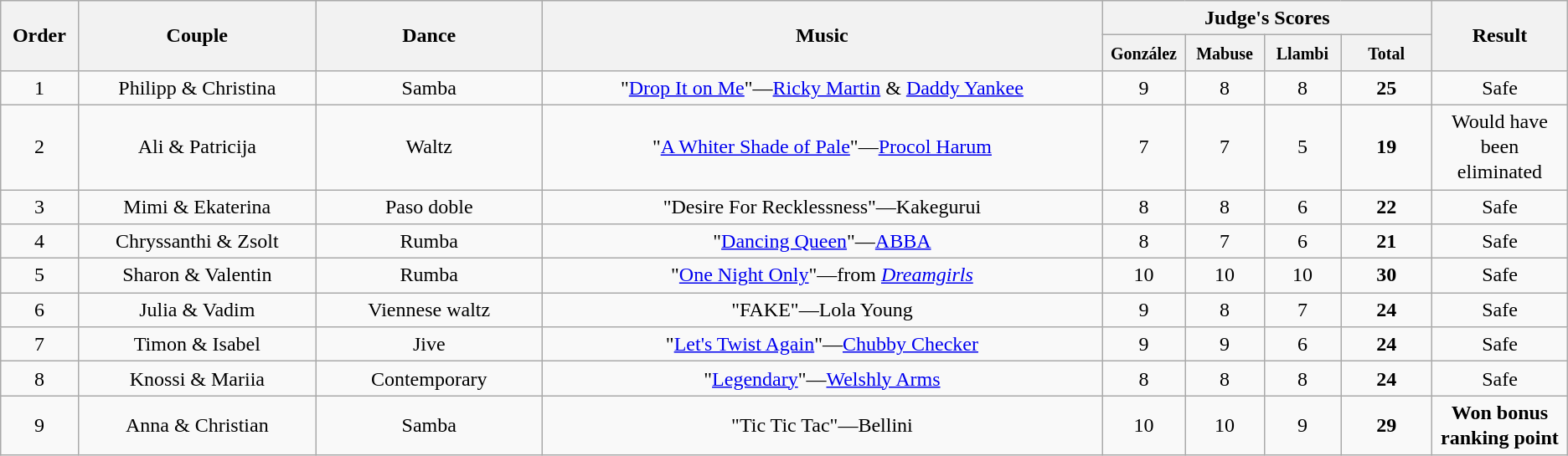<table class="wikitable center sortable" style="text-align:center; font-size:100%; line-height:20px;">
<tr>
<th rowspan="2" style="width: 4em">Order</th>
<th rowspan="2" style="width: 17em">Couple</th>
<th rowspan="2" style="width: 15em">Dance</th>
<th rowspan="2" style="width: 45em">Music</th>
<th colspan="4">Judge's Scores</th>
<th rowspan="2" style="width: 8em">Result</th>
</tr>
<tr>
<th style="width: 4em"><small>González</small></th>
<th style="width: 4em"><small>Mabuse</small></th>
<th style="width: 4em"><small>Llambi</small></th>
<th style="width: 6em"><small>Total</small></th>
</tr>
<tr>
<td>1</td>
<td>Philipp & Christina</td>
<td>Samba</td>
<td>"<a href='#'>Drop It on Me</a>"—<a href='#'>Ricky Martin</a> & <a href='#'>Daddy Yankee</a></td>
<td>9</td>
<td>8</td>
<td>8</td>
<td><strong>25</strong></td>
<td>Safe</td>
</tr>
<tr>
<td>2</td>
<td>Ali & Patricija</td>
<td>Waltz</td>
<td>"<a href='#'>A Whiter Shade of Pale</a>"—<a href='#'>Procol Harum</a></td>
<td>7</td>
<td>7</td>
<td>5</td>
<td><strong>19</strong></td>
<td>Would have been eliminated</td>
</tr>
<tr>
<td>3</td>
<td>Mimi & Ekaterina</td>
<td>Paso doble</td>
<td>"Desire For Recklessness"—Kakegurui</td>
<td>8</td>
<td>8</td>
<td>6</td>
<td><strong>22</strong></td>
<td>Safe</td>
</tr>
<tr>
<td>4</td>
<td>Chryssanthi & Zsolt</td>
<td>Rumba</td>
<td>"<a href='#'>Dancing Queen</a>"—<a href='#'>ABBA</a></td>
<td>8</td>
<td>7</td>
<td>6</td>
<td><strong>21</strong></td>
<td>Safe</td>
</tr>
<tr>
<td>5</td>
<td>Sharon & Valentin</td>
<td>Rumba</td>
<td>"<a href='#'>One Night Only</a>"—from <em><a href='#'>Dreamgirls</a></em></td>
<td>10</td>
<td>10</td>
<td>10</td>
<td><strong>30</strong></td>
<td>Safe</td>
</tr>
<tr>
<td>6</td>
<td>Julia & Vadim</td>
<td>Viennese waltz</td>
<td>"FAKE"—Lola Young</td>
<td>9</td>
<td>8</td>
<td>7</td>
<td><strong>24</strong></td>
<td>Safe</td>
</tr>
<tr>
<td>7</td>
<td>Timon & Isabel</td>
<td>Jive</td>
<td>"<a href='#'>Let's Twist Again</a>"—<a href='#'>Chubby Checker</a></td>
<td>9</td>
<td>9</td>
<td>6</td>
<td><strong>24</strong></td>
<td>Safe</td>
</tr>
<tr>
<td>8</td>
<td>Knossi & Mariia</td>
<td>Contemporary</td>
<td>"<a href='#'>Legendary</a>"—<a href='#'>Welshly Arms</a></td>
<td>8</td>
<td>8</td>
<td>8</td>
<td><strong>24</strong></td>
<td>Safe</td>
</tr>
<tr>
<td>9</td>
<td>Anna & Christian</td>
<td>Samba</td>
<td>"Tic Tic Tac"—Bellini</td>
<td>10</td>
<td>10</td>
<td>9</td>
<td><strong>29</strong></td>
<td><strong>Won bonus ranking point</strong></td>
</tr>
</table>
